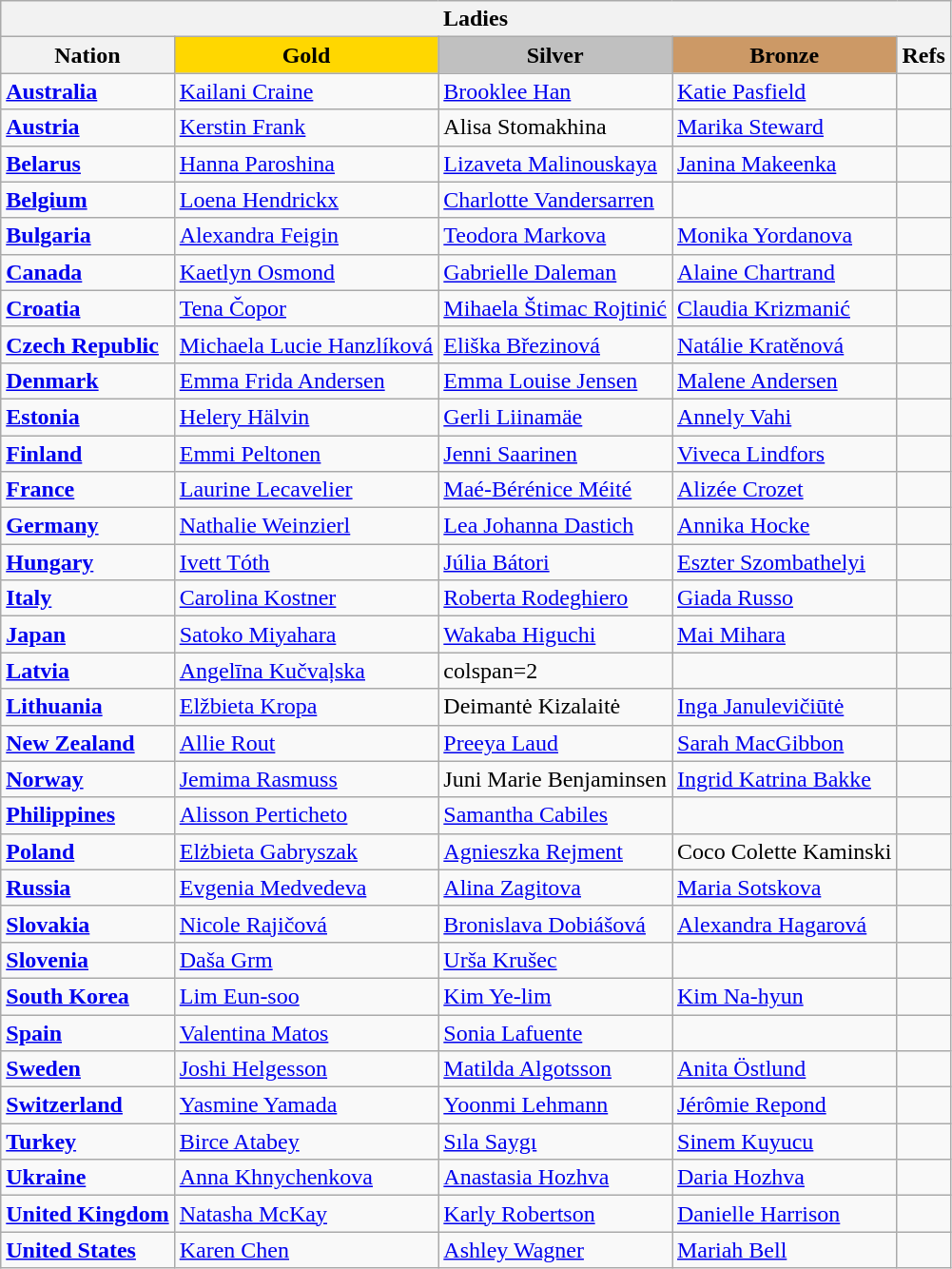<table class="wikitable">
<tr>
<th colspan=5>Ladies</th>
</tr>
<tr>
<th>Nation</th>
<td style="text-align:center; background:gold;"><strong>Gold</strong></td>
<td style="text-align:center; background:silver;"><strong>Silver</strong></td>
<td style="text-align:center; background:#c96;"><strong>Bronze</strong></td>
<th>Refs</th>
</tr>
<tr>
<td><strong><a href='#'>Australia</a></strong></td>
<td><a href='#'>Kailani Craine</a></td>
<td><a href='#'>Brooklee Han</a></td>
<td><a href='#'>Katie Pasfield</a></td>
<td></td>
</tr>
<tr>
<td><strong><a href='#'>Austria</a></strong></td>
<td><a href='#'>Kerstin Frank</a></td>
<td>Alisa Stomakhina</td>
<td><a href='#'>Marika Steward</a></td>
<td></td>
</tr>
<tr>
<td><strong><a href='#'>Belarus</a></strong></td>
<td><a href='#'>Hanna Paroshina</a></td>
<td><a href='#'>Lizaveta Malinouskaya</a></td>
<td><a href='#'>Janina Makeenka</a></td>
<td></td>
</tr>
<tr>
<td><strong><a href='#'>Belgium</a></strong></td>
<td><a href='#'>Loena Hendrickx</a></td>
<td><a href='#'>Charlotte Vandersarren</a></td>
<td></td>
<td></td>
</tr>
<tr>
<td><strong><a href='#'>Bulgaria</a></strong></td>
<td><a href='#'>Alexandra Feigin</a></td>
<td><a href='#'>Teodora Markova</a></td>
<td><a href='#'>Monika Yordanova</a></td>
<td></td>
</tr>
<tr>
<td><strong><a href='#'>Canada</a></strong></td>
<td><a href='#'>Kaetlyn Osmond</a></td>
<td><a href='#'>Gabrielle Daleman</a></td>
<td><a href='#'>Alaine Chartrand</a></td>
<td></td>
</tr>
<tr>
<td><strong><a href='#'>Croatia</a></strong></td>
<td><a href='#'>Tena Čopor</a></td>
<td><a href='#'>Mihaela Štimac Rojtinić</a></td>
<td><a href='#'>Claudia Krizmanić</a></td>
<td></td>
</tr>
<tr>
<td><strong><a href='#'>Czech Republic</a></strong></td>
<td><a href='#'>Michaela Lucie Hanzlíková</a></td>
<td><a href='#'>Eliška Březinová</a></td>
<td><a href='#'>Natálie Kratěnová</a></td>
<td></td>
</tr>
<tr>
<td><strong><a href='#'>Denmark</a></strong></td>
<td><a href='#'>Emma Frida Andersen</a></td>
<td><a href='#'>Emma Louise Jensen</a></td>
<td><a href='#'>Malene Andersen</a></td>
<td></td>
</tr>
<tr>
<td><strong><a href='#'>Estonia</a></strong></td>
<td><a href='#'>Helery Hälvin</a></td>
<td><a href='#'>Gerli Liinamäe</a></td>
<td><a href='#'>Annely Vahi</a></td>
<td></td>
</tr>
<tr>
<td><strong><a href='#'>Finland</a></strong></td>
<td><a href='#'>Emmi Peltonen</a></td>
<td><a href='#'>Jenni Saarinen</a></td>
<td><a href='#'>Viveca Lindfors</a></td>
<td></td>
</tr>
<tr>
<td><strong><a href='#'>France</a></strong></td>
<td><a href='#'>Laurine Lecavelier</a></td>
<td><a href='#'>Maé-Bérénice Méité</a></td>
<td><a href='#'>Alizée Crozet</a></td>
<td></td>
</tr>
<tr>
<td><strong><a href='#'>Germany</a></strong></td>
<td><a href='#'>Nathalie Weinzierl</a></td>
<td><a href='#'>Lea Johanna Dastich</a></td>
<td><a href='#'>Annika Hocke</a></td>
<td></td>
</tr>
<tr>
<td><strong><a href='#'>Hungary</a></strong></td>
<td><a href='#'>Ivett Tóth</a></td>
<td><a href='#'>Júlia Bátori</a></td>
<td><a href='#'>Eszter Szombathelyi</a></td>
<td></td>
</tr>
<tr>
<td><strong><a href='#'>Italy</a></strong></td>
<td><a href='#'>Carolina Kostner</a></td>
<td><a href='#'>Roberta Rodeghiero</a></td>
<td><a href='#'>Giada Russo</a></td>
<td></td>
</tr>
<tr>
<td><strong><a href='#'>Japan</a></strong></td>
<td><a href='#'>Satoko Miyahara</a></td>
<td><a href='#'>Wakaba Higuchi</a></td>
<td><a href='#'>Mai Mihara</a></td>
<td></td>
</tr>
<tr>
<td><strong><a href='#'>Latvia</a></strong></td>
<td><a href='#'>Angelīna Kučvaļska</a></td>
<td>colspan=2 </td>
<td></td>
</tr>
<tr>
<td><strong><a href='#'>Lithuania</a></strong></td>
<td><a href='#'>Elžbieta Kropa</a></td>
<td>Deimantė Kizalaitė</td>
<td><a href='#'>Inga Janulevičiūtė</a></td>
<td></td>
</tr>
<tr>
<td><strong><a href='#'>New Zealand</a></strong></td>
<td><a href='#'>Allie Rout</a></td>
<td><a href='#'>Preeya Laud</a></td>
<td><a href='#'>Sarah MacGibbon</a></td>
<td></td>
</tr>
<tr>
<td><strong><a href='#'>Norway</a></strong></td>
<td><a href='#'>Jemima Rasmuss</a></td>
<td>Juni Marie Benjaminsen</td>
<td><a href='#'>Ingrid Katrina Bakke</a></td>
<td></td>
</tr>
<tr>
<td><strong><a href='#'>Philippines</a></strong></td>
<td><a href='#'>Alisson Perticheto</a></td>
<td><a href='#'>Samantha Cabiles</a></td>
<td></td>
<td></td>
</tr>
<tr>
<td><strong><a href='#'>Poland</a></strong></td>
<td><a href='#'>Elżbieta Gabryszak</a></td>
<td><a href='#'>Agnieszka Rejment</a></td>
<td>Coco Colette Kaminski</td>
<td></td>
</tr>
<tr>
<td><strong><a href='#'>Russia</a></strong></td>
<td><a href='#'>Evgenia Medvedeva</a></td>
<td><a href='#'>Alina Zagitova</a></td>
<td><a href='#'>Maria Sotskova</a></td>
<td></td>
</tr>
<tr>
<td><strong><a href='#'>Slovakia</a></strong></td>
<td><a href='#'>Nicole Rajičová</a></td>
<td><a href='#'>Bronislava Dobiášová</a></td>
<td><a href='#'>Alexandra Hagarová</a></td>
<td></td>
</tr>
<tr>
<td><strong><a href='#'>Slovenia</a></strong></td>
<td><a href='#'>Daša Grm</a></td>
<td><a href='#'>Urša Krušec</a></td>
<td></td>
<td></td>
</tr>
<tr>
<td><strong><a href='#'>South Korea</a></strong></td>
<td><a href='#'>Lim Eun-soo</a></td>
<td><a href='#'>Kim Ye-lim</a></td>
<td><a href='#'>Kim Na-hyun</a></td>
<td></td>
</tr>
<tr>
<td><strong><a href='#'>Spain</a></strong></td>
<td><a href='#'>Valentina Matos</a></td>
<td><a href='#'>Sonia Lafuente</a></td>
<td></td>
<td></td>
</tr>
<tr>
<td><strong><a href='#'>Sweden</a></strong></td>
<td><a href='#'>Joshi Helgesson</a></td>
<td><a href='#'>Matilda Algotsson</a></td>
<td><a href='#'>Anita Östlund</a></td>
<td></td>
</tr>
<tr>
<td><strong><a href='#'>Switzerland</a></strong></td>
<td><a href='#'>Yasmine Yamada</a></td>
<td><a href='#'>Yoonmi Lehmann</a></td>
<td><a href='#'>Jérômie Repond</a></td>
<td></td>
</tr>
<tr>
<td><strong><a href='#'>Turkey</a></strong></td>
<td><a href='#'>Birce Atabey</a></td>
<td><a href='#'>Sıla Saygı</a></td>
<td><a href='#'>Sinem Kuyucu</a></td>
<td></td>
</tr>
<tr>
<td><strong><a href='#'>Ukraine</a></strong></td>
<td><a href='#'>Anna Khnychenkova</a></td>
<td><a href='#'>Anastasia Hozhva</a></td>
<td><a href='#'>Daria Hozhva</a></td>
<td></td>
</tr>
<tr>
<td><strong><a href='#'>United Kingdom</a></strong></td>
<td><a href='#'>Natasha McKay</a></td>
<td><a href='#'>Karly Robertson</a></td>
<td><a href='#'>Danielle Harrison</a></td>
<td></td>
</tr>
<tr>
<td><strong><a href='#'>United States</a></strong></td>
<td><a href='#'>Karen Chen</a></td>
<td><a href='#'>Ashley Wagner</a></td>
<td><a href='#'>Mariah Bell</a></td>
<td></td>
</tr>
</table>
